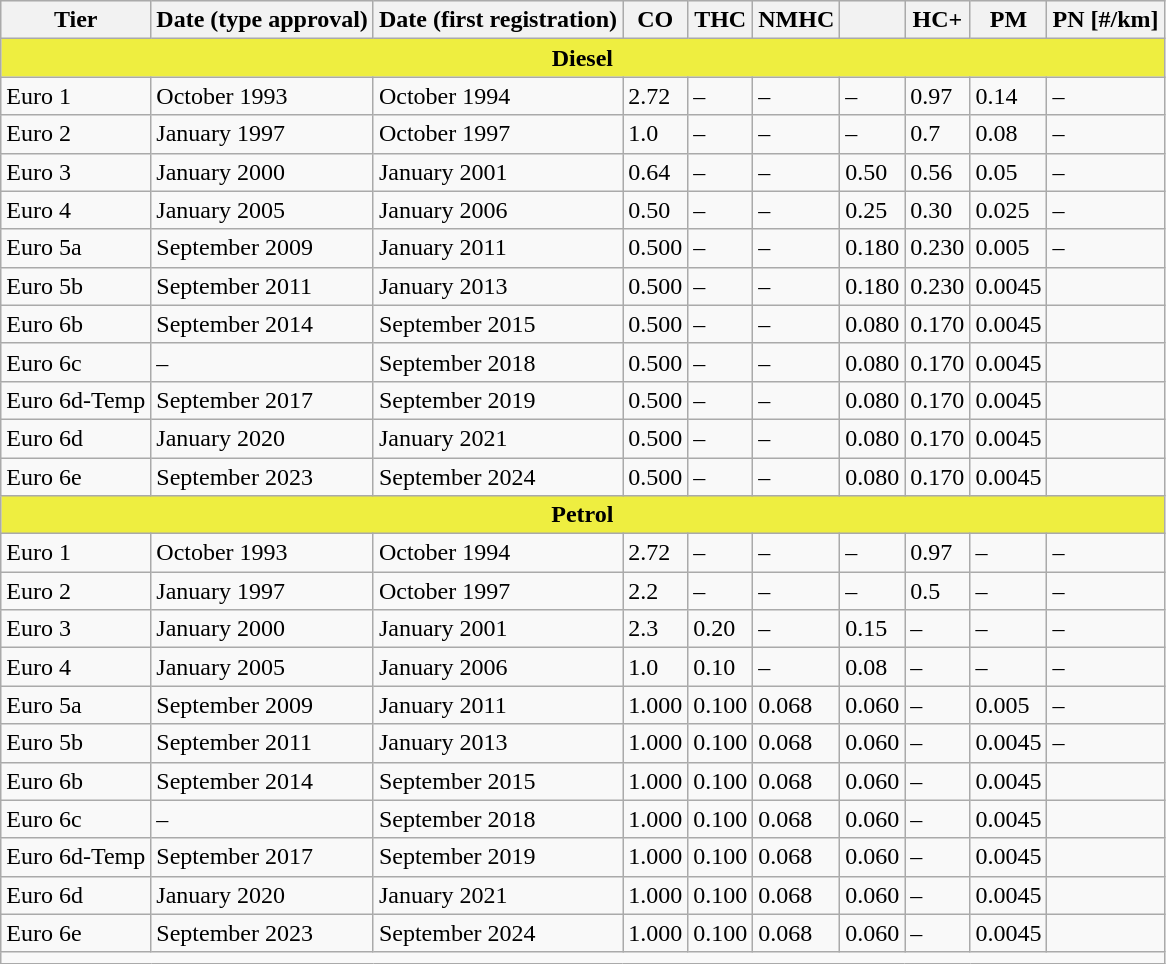<table class="wikitable">
<tr style="background:#ececec;" id="cars" class="data">
<th>Tier</th>
<th>Date (type approval)</th>
<th>Date (first registration)</th>
<th>CO</th>
<th>THC</th>
<th>NMHC</th>
<th></th>
<th>HC+</th>
<th>PM</th>
<th>PN [#/km]</th>
</tr>
<tr>
<th style="background:#EEEE40;" colspan="10">Diesel</th>
</tr>
<tr>
<td>Euro 1</td>
<td>October 1993</td>
<td>October 1994</td>
<td>2.72</td>
<td>–</td>
<td>–</td>
<td>–</td>
<td>0.97</td>
<td>0.14</td>
<td>–</td>
</tr>
<tr>
<td>Euro 2</td>
<td>January 1997</td>
<td>October 1997</td>
<td>1.0</td>
<td>–</td>
<td>–</td>
<td>–</td>
<td>0.7</td>
<td>0.08</td>
<td>–</td>
</tr>
<tr>
<td>Euro 3</td>
<td>January 2000</td>
<td>January 2001</td>
<td>0.64</td>
<td>–</td>
<td>–</td>
<td>0.50</td>
<td>0.56</td>
<td>0.05</td>
<td>–</td>
</tr>
<tr>
<td>Euro 4</td>
<td>January 2005</td>
<td>January 2006</td>
<td>0.50</td>
<td>–</td>
<td>–</td>
<td>0.25</td>
<td>0.30</td>
<td>0.025</td>
<td>–</td>
</tr>
<tr>
<td>Euro 5a</td>
<td>September 2009</td>
<td>January 2011</td>
<td>0.500</td>
<td>–</td>
<td>–</td>
<td>0.180</td>
<td>0.230</td>
<td>0.005</td>
<td>–</td>
</tr>
<tr>
<td>Euro 5b</td>
<td>September 2011</td>
<td>January 2013</td>
<td>0.500</td>
<td>–</td>
<td>–</td>
<td>0.180</td>
<td>0.230</td>
<td>0.0045</td>
<td></td>
</tr>
<tr>
<td>Euro 6b</td>
<td>September 2014</td>
<td>September 2015</td>
<td>0.500</td>
<td>–</td>
<td>–</td>
<td>0.080</td>
<td>0.170</td>
<td>0.0045</td>
<td></td>
</tr>
<tr>
<td>Euro 6c</td>
<td>–</td>
<td>September 2018</td>
<td>0.500</td>
<td>–</td>
<td>–</td>
<td>0.080</td>
<td>0.170</td>
<td>0.0045</td>
<td></td>
</tr>
<tr>
<td>Euro 6d-Temp</td>
<td>September 2017</td>
<td>September 2019</td>
<td>0.500</td>
<td>–</td>
<td>–</td>
<td>0.080</td>
<td>0.170</td>
<td>0.0045</td>
<td></td>
</tr>
<tr>
<td>Euro 6d</td>
<td>January 2020</td>
<td>January 2021</td>
<td>0.500</td>
<td>–</td>
<td>–</td>
<td>0.080</td>
<td>0.170</td>
<td>0.0045</td>
<td></td>
</tr>
<tr>
<td>Euro 6e</td>
<td>September 2023</td>
<td>September 2024</td>
<td>0.500</td>
<td>–</td>
<td>–</td>
<td>0.080</td>
<td>0.170</td>
<td>0.0045</td>
<td></td>
</tr>
<tr>
<th style="background:#EEEE40;" colspan="12">Petrol</th>
</tr>
<tr>
<td>Euro 1</td>
<td>October 1993</td>
<td>October 1994</td>
<td>2.72</td>
<td>–</td>
<td>–</td>
<td>–</td>
<td>0.97</td>
<td>–</td>
<td>–</td>
</tr>
<tr>
<td>Euro 2</td>
<td>January 1997</td>
<td>October 1997</td>
<td>2.2</td>
<td>–</td>
<td>–</td>
<td>–</td>
<td>0.5</td>
<td>–</td>
<td>–</td>
</tr>
<tr>
<td>Euro 3</td>
<td>January 2000</td>
<td>January 2001</td>
<td>2.3</td>
<td>0.20</td>
<td>–</td>
<td>0.15</td>
<td>–</td>
<td>–</td>
<td>–</td>
</tr>
<tr>
<td>Euro 4</td>
<td>January 2005</td>
<td>January 2006</td>
<td>1.0</td>
<td>0.10</td>
<td>–</td>
<td>0.08</td>
<td>–</td>
<td>–</td>
<td>–</td>
</tr>
<tr>
<td>Euro 5a</td>
<td>September 2009</td>
<td>January 2011</td>
<td>1.000</td>
<td>0.100</td>
<td>0.068</td>
<td>0.060</td>
<td>–</td>
<td>0.005</td>
<td>–</td>
</tr>
<tr>
<td>Euro 5b</td>
<td>September 2011</td>
<td>January 2013</td>
<td>1.000</td>
<td>0.100</td>
<td>0.068</td>
<td>0.060</td>
<td>–</td>
<td>0.0045</td>
<td>–</td>
</tr>
<tr>
<td>Euro 6b</td>
<td>September 2014</td>
<td>September 2015</td>
<td>1.000</td>
<td>0.100</td>
<td>0.068</td>
<td>0.060</td>
<td>–</td>
<td>0.0045</td>
<td></td>
</tr>
<tr>
<td>Euro 6c</td>
<td>–</td>
<td>September 2018</td>
<td>1.000</td>
<td>0.100</td>
<td>0.068</td>
<td>0.060</td>
<td>–</td>
<td>0.0045</td>
<td></td>
</tr>
<tr>
<td>Euro 6d-Temp</td>
<td>September 2017</td>
<td>September 2019</td>
<td>1.000</td>
<td>0.100</td>
<td>0.068</td>
<td>0.060</td>
<td>–</td>
<td>0.0045</td>
<td></td>
</tr>
<tr>
<td>Euro 6d</td>
<td>January 2020</td>
<td>January 2021</td>
<td>1.000</td>
<td>0.100</td>
<td>0.068</td>
<td>0.060</td>
<td>–</td>
<td>0.0045</td>
<td></td>
</tr>
<tr>
<td>Euro 6e</td>
<td>September 2023</td>
<td>September 2024</td>
<td>1.000</td>
<td>0.100</td>
<td>0.068</td>
<td>0.060</td>
<td>–</td>
<td>0.0045</td>
<td></td>
</tr>
<tr>
<td class="tNote" colspan="10"></td>
</tr>
</table>
